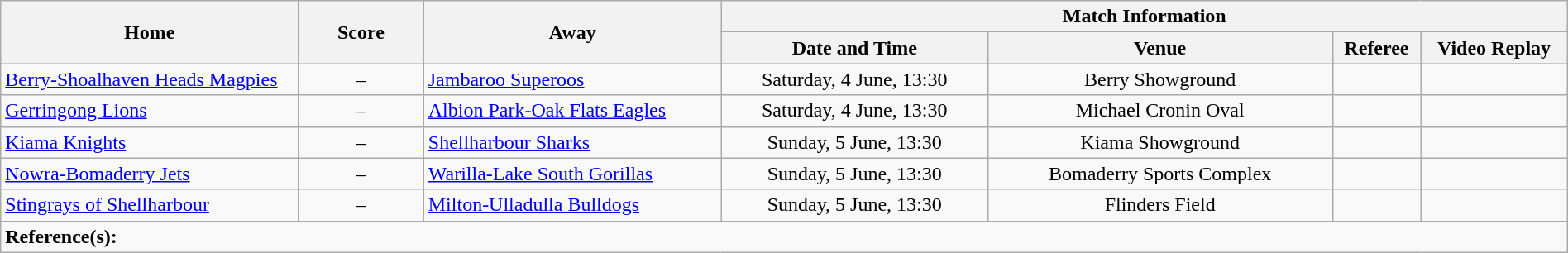<table class="wikitable" width="100% text-align:center;">
<tr>
<th rowspan="2" width="19%">Home</th>
<th rowspan="2" width="8%">Score</th>
<th rowspan="2" width="19%">Away</th>
<th colspan="4">Match Information</th>
</tr>
<tr bgcolor="#CCCCCC">
<th width="17%">Date and Time</th>
<th width="22%">Venue</th>
<th>Referee</th>
<th>Video Replay</th>
</tr>
<tr>
<td> <a href='#'>Berry-Shoalhaven Heads Magpies</a></td>
<td style="text-align:center;">–</td>
<td> <a href='#'>Jambaroo Superoos</a></td>
<td style="text-align:center;">Saturday, 4 June, 13:30</td>
<td style="text-align:center;">Berry Showground</td>
<td style="text-align:center;"></td>
<td style="text-align:center;"></td>
</tr>
<tr>
<td> <a href='#'>Gerringong Lions</a></td>
<td style="text-align:center;">–</td>
<td> <a href='#'>Albion Park-Oak Flats Eagles</a></td>
<td style="text-align:center;">Saturday, 4 June, 13:30</td>
<td style="text-align:center;">Michael Cronin Oval</td>
<td style="text-align:center;"></td>
<td style="text-align:center;"></td>
</tr>
<tr>
<td> <a href='#'>Kiama Knights</a></td>
<td style="text-align:center;">–</td>
<td> <a href='#'>Shellharbour Sharks</a></td>
<td style="text-align:center;">Sunday, 5 June, 13:30</td>
<td style="text-align:center;">Kiama Showground</td>
<td style="text-align:center;"></td>
<td style="text-align:center;"></td>
</tr>
<tr>
<td> <a href='#'>Nowra-Bomaderry Jets</a></td>
<td style="text-align:center;">–</td>
<td> <a href='#'>Warilla-Lake South Gorillas</a></td>
<td style="text-align:center;">Sunday, 5 June, 13:30</td>
<td style="text-align:center;">Bomaderry Sports Complex</td>
<td style="text-align:center;"></td>
<td style="text-align:center;"></td>
</tr>
<tr>
<td> <a href='#'>Stingrays of Shellharbour</a></td>
<td style="text-align:center;">–</td>
<td> <a href='#'>Milton-Ulladulla Bulldogs</a></td>
<td style="text-align:center;">Sunday, 5 June, 13:30</td>
<td style="text-align:center;">Flinders Field</td>
<td style="text-align:center;"></td>
<td style="text-align:center;"></td>
</tr>
<tr>
<td colspan="7"><strong>Reference(s):</strong></td>
</tr>
</table>
